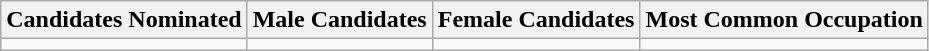<table class="wikitable">
<tr>
<th>Candidates Nominated</th>
<th>Male Candidates</th>
<th>Female Candidates</th>
<th>Most Common Occupation</th>
</tr>
<tr>
<td></td>
<td></td>
<td></td>
</tr>
</table>
